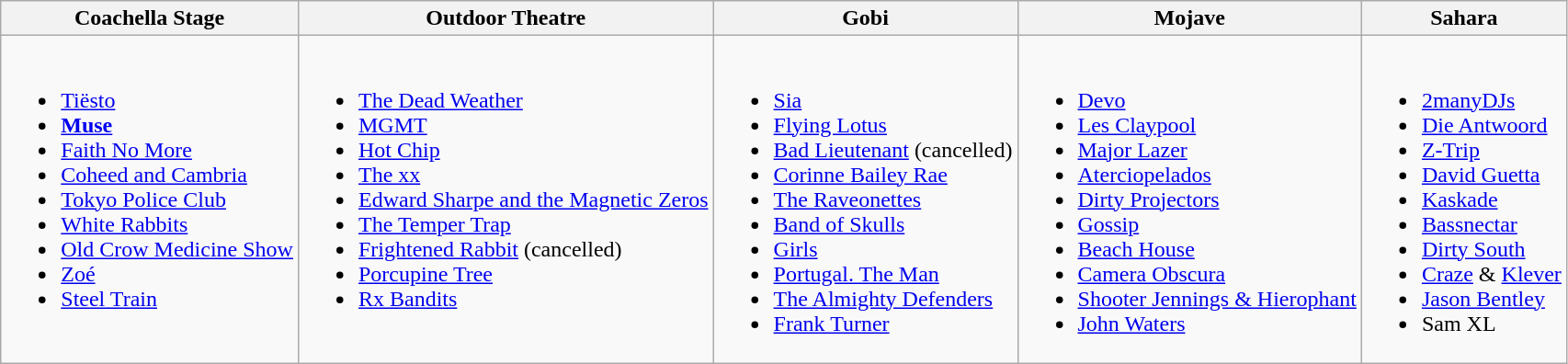<table class="wikitable">
<tr>
<th>Coachella Stage</th>
<th>Outdoor Theatre</th>
<th>Gobi</th>
<th>Mojave</th>
<th>Sahara</th>
</tr>
<tr valign="top">
<td><br><ul><li><a href='#'>Tiësto</a></li><li><strong><a href='#'>Muse</a></strong></li><li><a href='#'>Faith No More</a></li><li><a href='#'>Coheed and Cambria</a></li><li><a href='#'>Tokyo Police Club</a></li><li><a href='#'>White Rabbits</a></li><li><a href='#'>Old Crow Medicine Show</a></li><li><a href='#'>Zoé</a></li><li><a href='#'>Steel Train</a></li></ul></td>
<td><br><ul><li><a href='#'>The Dead Weather</a></li><li><a href='#'>MGMT</a></li><li><a href='#'>Hot Chip</a></li><li><a href='#'>The xx</a></li><li><a href='#'>Edward Sharpe and the Magnetic Zeros</a></li><li><a href='#'>The Temper Trap</a></li><li><a href='#'>Frightened Rabbit</a> (cancelled)</li><li><a href='#'>Porcupine Tree</a></li><li><a href='#'>Rx Bandits</a></li></ul></td>
<td><br><ul><li><a href='#'>Sia</a></li><li><a href='#'>Flying Lotus</a></li><li><a href='#'>Bad Lieutenant</a> (cancelled)</li><li><a href='#'>Corinne Bailey Rae</a></li><li><a href='#'>The Raveonettes</a></li><li><a href='#'>Band of Skulls</a></li><li><a href='#'>Girls</a></li><li><a href='#'>Portugal. The Man</a></li><li><a href='#'>The Almighty Defenders</a></li><li><a href='#'>Frank Turner</a></li></ul></td>
<td><br><ul><li><a href='#'>Devo</a></li><li><a href='#'>Les Claypool</a></li><li><a href='#'>Major Lazer</a></li><li><a href='#'>Aterciopelados</a></li><li><a href='#'>Dirty Projectors</a></li><li><a href='#'>Gossip</a></li><li><a href='#'>Beach House</a></li><li><a href='#'>Camera Obscura</a></li><li><a href='#'>Shooter Jennings & Hierophant</a></li><li><a href='#'>John Waters</a></li></ul></td>
<td><br><ul><li><a href='#'>2manyDJs</a></li><li><a href='#'>Die Antwoord</a></li><li><a href='#'>Z-Trip</a></li><li><a href='#'>David Guetta</a></li><li><a href='#'>Kaskade</a></li><li><a href='#'>Bassnectar</a></li><li><a href='#'>Dirty South</a></li><li><a href='#'>Craze</a> & <a href='#'>Klever</a></li><li><a href='#'>Jason Bentley</a></li><li>Sam XL</li></ul></td>
</tr>
</table>
